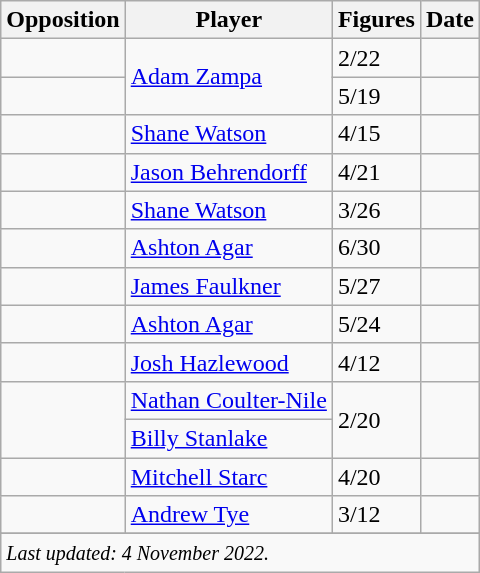<table class="wikitable sortable">
<tr>
<th>Opposition</th>
<th>Player</th>
<th>Figures</th>
<th>Date</th>
</tr>
<tr>
<td></td>
<td rowspan=2><a href='#'>Adam Zampa</a></td>
<td>2/22</td>
<td></td>
</tr>
<tr>
<td></td>
<td>5/19</td>
<td></td>
</tr>
<tr>
<td></td>
<td><a href='#'>Shane Watson</a></td>
<td>4/15</td>
<td></td>
</tr>
<tr>
<td></td>
<td><a href='#'>Jason Behrendorff</a></td>
<td>4/21</td>
<td></td>
</tr>
<tr>
<td></td>
<td><a href='#'>Shane Watson</a></td>
<td>3/26</td>
<td> </td>
</tr>
<tr>
<td></td>
<td><a href='#'>Ashton Agar</a></td>
<td>6/30</td>
<td></td>
</tr>
<tr>
<td></td>
<td><a href='#'>James Faulkner</a></td>
<td>5/27</td>
<td> </td>
</tr>
<tr>
<td></td>
<td><a href='#'>Ashton Agar</a></td>
<td>5/24</td>
<td></td>
</tr>
<tr>
<td></td>
<td><a href='#'>Josh Hazlewood</a></td>
<td>4/12</td>
<td> </td>
</tr>
<tr>
<td rowspan=2></td>
<td><a href='#'>Nathan Coulter-Nile</a></td>
<td rowspan=2>2/20</td>
<td rowspan=2></td>
</tr>
<tr>
<td><a href='#'>Billy Stanlake</a></td>
</tr>
<tr>
<td></td>
<td><a href='#'>Mitchell Starc</a></td>
<td>4/20</td>
<td></td>
</tr>
<tr>
<td></td>
<td><a href='#'>Andrew Tye</a></td>
<td>3/12</td>
<td></td>
</tr>
<tr>
</tr>
<tr class=sortbottom>
<td colspan=5><small><em>Last updated: 4 November 2022.</em></small></td>
</tr>
</table>
